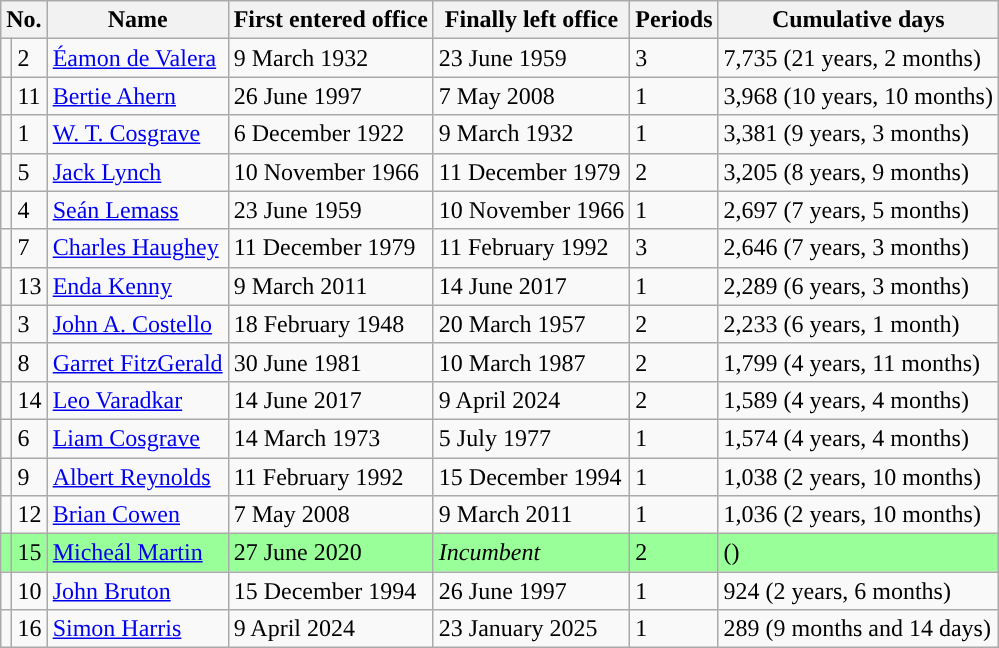<table class="wikitable">
<tr>
<th colspan="2">No.</th>
<th>Name</th>
<th>First entered office</th>
<th>Finally left office</th>
<th>Periods</th>
<th>Cumulative days</th>
</tr>
<tr>
<td></td>
<td>2</td>
<td><a href='#'>Éamon de Valera</a></td>
<td>9 March 1932</td>
<td>23 June 1959</td>
<td>3</td>
<td>7,735 (21 years, 2 months)</td>
</tr>
<tr>
<td></td>
<td>11</td>
<td><a href='#'>Bertie Ahern</a></td>
<td>26 June 1997</td>
<td>7 May 2008</td>
<td>1</td>
<td>3,968 (10 years, 10 months)</td>
</tr>
<tr>
<td></td>
<td>1</td>
<td><a href='#'>W. T. Cosgrave</a></td>
<td>6 December 1922</td>
<td>9 March 1932</td>
<td>1</td>
<td>3,381 (9 years, 3 months)</td>
</tr>
<tr>
<td></td>
<td>5</td>
<td><a href='#'>Jack Lynch</a></td>
<td>10 November 1966</td>
<td>11 December 1979</td>
<td>2</td>
<td>3,205 (8 years, 9 months)</td>
</tr>
<tr>
<td></td>
<td>4</td>
<td><a href='#'>Seán Lemass</a></td>
<td>23 June 1959</td>
<td>10 November 1966</td>
<td>1</td>
<td>2,697 (7 years, 5 months)</td>
</tr>
<tr>
<td></td>
<td>7</td>
<td><a href='#'>Charles Haughey</a></td>
<td>11 December 1979</td>
<td>11 February 1992</td>
<td>3</td>
<td>2,646 (7 years, 3 months)</td>
</tr>
<tr>
<td></td>
<td>13</td>
<td><a href='#'>Enda Kenny</a></td>
<td>9 March 2011</td>
<td>14 June 2017</td>
<td>1</td>
<td>2,289 (6 years, 3 months)</td>
</tr>
<tr>
<td></td>
<td>3</td>
<td><a href='#'>John A. Costello</a></td>
<td>18 February 1948</td>
<td>20 March 1957</td>
<td>2</td>
<td>2,233 (6 years, 1 month)</td>
</tr>
<tr>
<td></td>
<td>8</td>
<td><a href='#'>Garret FitzGerald</a></td>
<td>30 June 1981</td>
<td>10 March 1987</td>
<td>2</td>
<td>1,799 (4 years, 11 months)</td>
</tr>
<tr>
<td></td>
<td>14</td>
<td><a href='#'>Leo Varadkar</a></td>
<td>14 June 2017</td>
<td>9 April 2024</td>
<td>2<br></td>
<td>1,589 (4 years, 4 months)</td>
</tr>
<tr>
<td></td>
<td>6</td>
<td><a href='#'>Liam Cosgrave</a></td>
<td>14 March 1973</td>
<td>5 July 1977</td>
<td>1</td>
<td>1,574 (4 years, 4 months)</td>
</tr>
<tr>
<td></td>
<td>9</td>
<td><a href='#'>Albert Reynolds</a></td>
<td>11 February 1992</td>
<td>15 December 1994</td>
<td>1</td>
<td>1,038 (2 years, 10 months)</td>
</tr>
<tr>
<td></td>
<td>12</td>
<td><a href='#'>Brian Cowen</a></td>
<td>7 May 2008</td>
<td>9 March 2011</td>
<td>1</td>
<td>1,036 (2 years, 10 months)</td>
</tr>
<tr bgcolor="99FF99">
<td></td>
<td>15</td>
<td><a href='#'>Micheál Martin</a></td>
<td>27 June 2020</td>
<td><em>Incumbent</em></td>
<td>2<br></td>
<td> ()</td>
</tr>
<tr>
<td></td>
<td>10</td>
<td><a href='#'>John Bruton</a></td>
<td>15 December 1994</td>
<td>26 June 1997</td>
<td>1</td>
<td>924 (2 years, 6 months)</td>
</tr>
<tr>
<td></td>
<td>16</td>
<td><a href='#'>Simon Harris</a></td>
<td>9 April 2024</td>
<td>23 January 2025</td>
<td>1</td>
<td>289 (9 months and 14 days)</td>
</tr>
</table>
